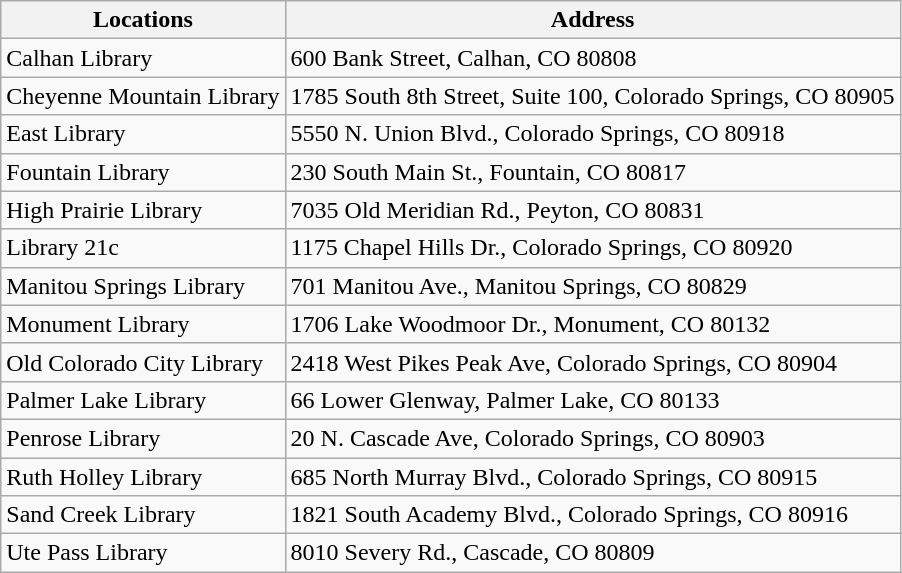<table class="wikitable">
<tr>
<th>Locations</th>
<th>Address</th>
</tr>
<tr>
<td>Calhan Library</td>
<td>600 Bank Street, Calhan, CO 80808</td>
</tr>
<tr>
<td>Cheyenne Mountain Library</td>
<td>1785 South 8th Street, Suite 100, Colorado Springs, CO 80905</td>
</tr>
<tr>
<td>East Library</td>
<td>5550 N. Union Blvd., Colorado Springs, CO 80918</td>
</tr>
<tr>
<td>Fountain Library</td>
<td>230 South Main St., Fountain, CO 80817</td>
</tr>
<tr>
<td>High Prairie Library</td>
<td>7035 Old Meridian Rd., Peyton, CO 80831</td>
</tr>
<tr>
<td>Library 21c</td>
<td>1175 Chapel Hills Dr., Colorado Springs, CO 80920</td>
</tr>
<tr>
<td>Manitou Springs Library</td>
<td>701 Manitou Ave., Manitou Springs, CO 80829</td>
</tr>
<tr>
<td>Monument Library</td>
<td>1706 Lake Woodmoor Dr., Monument, CO 80132</td>
</tr>
<tr>
<td>Old Colorado City Library</td>
<td>2418 West Pikes Peak Ave, Colorado Springs, CO 80904</td>
</tr>
<tr>
<td>Palmer Lake Library</td>
<td>66 Lower Glenway, Palmer Lake, CO 80133</td>
</tr>
<tr>
<td>Penrose Library</td>
<td>20 N. Cascade Ave, Colorado Springs, CO 80903</td>
</tr>
<tr>
<td>Ruth Holley Library</td>
<td>685 North Murray Blvd., Colorado Springs, CO 80915</td>
</tr>
<tr>
<td>Sand Creek Library</td>
<td>1821 South Academy Blvd., Colorado Springs, CO 80916</td>
</tr>
<tr>
<td>Ute Pass Library</td>
<td>8010 Severy Rd., Cascade, CO 80809</td>
</tr>
</table>
